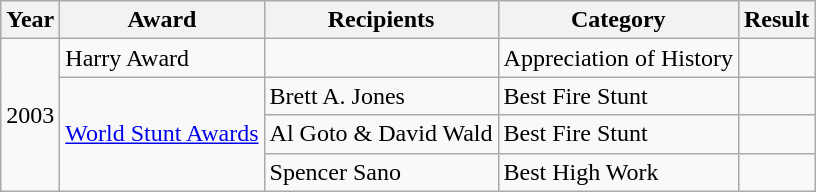<table class="wikitable sortable">
<tr>
<th>Year</th>
<th>Award</th>
<th>Recipients</th>
<th>Category</th>
<th>Result</th>
</tr>
<tr>
<td rowspan="4">2003</td>
<td>Harry Award</td>
<td></td>
<td>Appreciation of History</td>
<td></td>
</tr>
<tr>
<td rowspan="3"><a href='#'>World Stunt Awards</a></td>
<td>Brett A. Jones</td>
<td>Best Fire Stunt</td>
<td></td>
</tr>
<tr>
<td>Al Goto & David Wald</td>
<td>Best Fire Stunt</td>
<td></td>
</tr>
<tr>
<td>Spencer Sano</td>
<td>Best High Work</td>
<td></td>
</tr>
</table>
